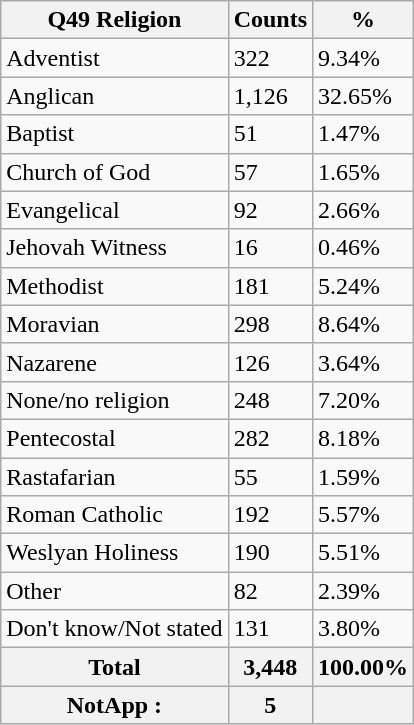<table class="wikitable sortable mw-collapsible mw-collapsed">
<tr>
<th>Q49 Religion</th>
<th>Counts</th>
<th>%</th>
</tr>
<tr>
<td>Adventist</td>
<td>322</td>
<td>9.34%</td>
</tr>
<tr>
<td>Anglican</td>
<td>1,126</td>
<td>32.65%</td>
</tr>
<tr>
<td>Baptist</td>
<td>51</td>
<td>1.47%</td>
</tr>
<tr>
<td>Church of God</td>
<td>57</td>
<td>1.65%</td>
</tr>
<tr>
<td>Evangelical</td>
<td>92</td>
<td>2.66%</td>
</tr>
<tr>
<td>Jehovah Witness</td>
<td>16</td>
<td>0.46%</td>
</tr>
<tr>
<td>Methodist</td>
<td>181</td>
<td>5.24%</td>
</tr>
<tr>
<td>Moravian</td>
<td>298</td>
<td>8.64%</td>
</tr>
<tr>
<td>Nazarene</td>
<td>126</td>
<td>3.64%</td>
</tr>
<tr>
<td>None/no religion</td>
<td>248</td>
<td>7.20%</td>
</tr>
<tr>
<td>Pentecostal</td>
<td>282</td>
<td>8.18%</td>
</tr>
<tr>
<td>Rastafarian</td>
<td>55</td>
<td>1.59%</td>
</tr>
<tr>
<td>Roman Catholic</td>
<td>192</td>
<td>5.57%</td>
</tr>
<tr>
<td>Weslyan Holiness</td>
<td>190</td>
<td>5.51%</td>
</tr>
<tr>
<td>Other</td>
<td>82</td>
<td>2.39%</td>
</tr>
<tr>
<td>Don't know/Not stated</td>
<td>131</td>
<td>3.80%</td>
</tr>
<tr>
<th>Total</th>
<th>3,448</th>
<th>100.00%</th>
</tr>
<tr>
<th>NotApp :</th>
<th>5</th>
<th></th>
</tr>
</table>
